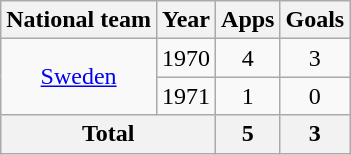<table class="wikitable" style="text-align:center">
<tr>
<th>National team</th>
<th>Year</th>
<th>Apps</th>
<th>Goals</th>
</tr>
<tr>
<td rowspan="2"><a href='#'>Sweden</a></td>
<td>1970</td>
<td>4</td>
<td>3</td>
</tr>
<tr>
<td>1971</td>
<td>1</td>
<td>0</td>
</tr>
<tr>
<th colspan="2">Total</th>
<th>5</th>
<th>3</th>
</tr>
</table>
